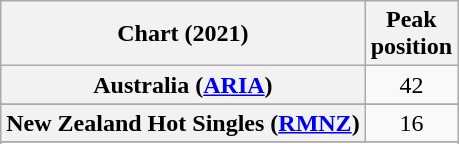<table class="wikitable sortable plainrowheaders" style="text-align:center">
<tr>
<th scope="col">Chart (2021)</th>
<th scope="col">Peak<br>position</th>
</tr>
<tr>
<th scope="row">Australia (<a href='#'>ARIA</a>)</th>
<td>42</td>
</tr>
<tr>
</tr>
<tr>
</tr>
<tr>
</tr>
<tr>
</tr>
<tr>
</tr>
<tr>
</tr>
<tr>
<th scope="row">New Zealand Hot Singles (<a href='#'>RMNZ</a>)</th>
<td>16</td>
</tr>
<tr>
</tr>
<tr>
</tr>
<tr>
</tr>
<tr>
</tr>
<tr>
</tr>
<tr>
</tr>
</table>
